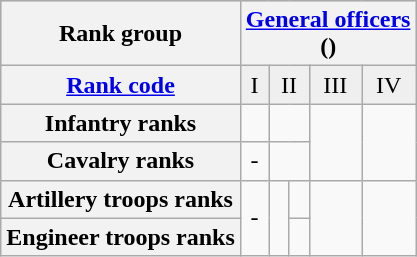<table class="wikitable">
<tr align="center" style="background:#cfcfcf;">
<th colspan=2>Rank group</th>
<th colspan=8><a href='#'>General officers</a><br>()</th>
</tr>
<tr style="background:#efefef;text-align:center;">
<th colspan=2><a href='#'>Rank code</a></th>
<td colspan=2>I</td>
<td colspan=2>II</td>
<td colspan=2>III</td>
<td colspan=2>IV</td>
</tr>
<tr style="text-align:center;">
<th colspan=2>Infantry ranks</th>
<td colspan=2><br></td>
<td colspan=2><br></td>
<td rowspan=2 colspan=2><br></td>
<td rowspan=2 colspan=2><br></td>
</tr>
<tr style="text-align:center;">
<th colspan=2>Cavalry ranks</th>
<td colspan=2>-</td>
<td colspan=2><br></td>
</tr>
<tr style="text-align:center;">
<th colspan=2>Artillery troops ranks</th>
<td rowspan=2 colspan=2>-</td>
<td rowspan=2 colspan=1><br></td>
<td colspan=1><br></td>
<td rowspan=2 colspan=2><br></td>
<td rowspan=2 colspan=2><br></td>
</tr>
<tr style="text-align:center;">
<th colspan=2>Engineer troops ranks</th>
<td colspan=1><br></td>
</tr>
</table>
